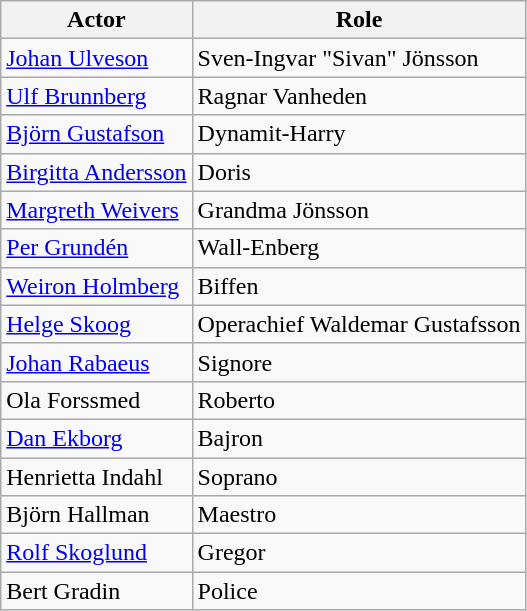<table class="wikitable sortable">
<tr>
<th>Actor</th>
<th>Role</th>
</tr>
<tr>
<td><a href='#'>Johan Ulveson</a></td>
<td>Sven-Ingvar "Sivan" Jönsson</td>
</tr>
<tr>
<td><a href='#'>Ulf Brunnberg</a></td>
<td>Ragnar Vanheden</td>
</tr>
<tr>
<td><a href='#'>Björn Gustafson</a></td>
<td>Dynamit-Harry</td>
</tr>
<tr>
<td><a href='#'>Birgitta Andersson</a></td>
<td>Doris</td>
</tr>
<tr>
<td><a href='#'>Margreth Weivers</a></td>
<td>Grandma Jönsson</td>
</tr>
<tr>
<td><a href='#'>Per Grundén</a></td>
<td>Wall-Enberg</td>
</tr>
<tr>
<td><a href='#'>Weiron Holmberg</a></td>
<td>Biffen</td>
</tr>
<tr>
<td><a href='#'>Helge Skoog</a></td>
<td>Operachief Waldemar Gustafsson</td>
</tr>
<tr>
<td><a href='#'>Johan Rabaeus</a></td>
<td>Signore</td>
</tr>
<tr>
<td>Ola Forssmed</td>
<td>Roberto</td>
</tr>
<tr>
<td><a href='#'>Dan Ekborg</a></td>
<td>Bajron</td>
</tr>
<tr>
<td>Henrietta Indahl</td>
<td>Soprano</td>
</tr>
<tr>
<td>Björn Hallman</td>
<td>Maestro</td>
</tr>
<tr>
<td><a href='#'>Rolf Skoglund</a></td>
<td>Gregor</td>
</tr>
<tr>
<td>Bert Gradin</td>
<td>Police</td>
</tr>
</table>
